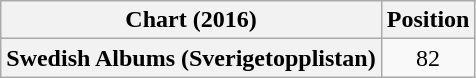<table class="wikitable plainrowheaders" style="text-align:center">
<tr>
<th scope="col">Chart (2016)</th>
<th scope="col">Position</th>
</tr>
<tr>
<th scope="row">Swedish Albums (Sverigetopplistan)</th>
<td>82</td>
</tr>
</table>
